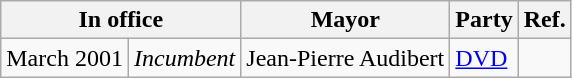<table class="wikitable">
<tr>
<th colspan="2">In office</th>
<th>Mayor</th>
<th>Party</th>
<th>Ref.</th>
</tr>
<tr>
<td>March 2001</td>
<td><em>Incumbent</em></td>
<td>Jean-Pierre Audibert</td>
<td><a href='#'>DVD</a></td>
<td></td>
</tr>
</table>
